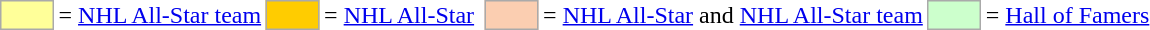<table>
<tr>
<td style="background-color:#FFFF99; border:1px solid #aaaaaa; width:2em;"></td>
<td>= <a href='#'>NHL All-Star team</a></td>
<td style="background-color:#FFCC00; border:1px solid #aaaaaa; width:2em;"></td>
<td>= <a href='#'>NHL All-Star</a></td>
<td></td>
<td style="background-color:#FBCEB1; border:1px solid #aaaaaa; width:2em;"></td>
<td>= <a href='#'>NHL All-Star</a>  and <a href='#'>NHL All-Star team</a></td>
<td style="background-color:#CCFFCC; border:1px solid #aaaaaa; width:2em;"></td>
<td>= <a href='#'>Hall of Famers</a></td>
</tr>
</table>
